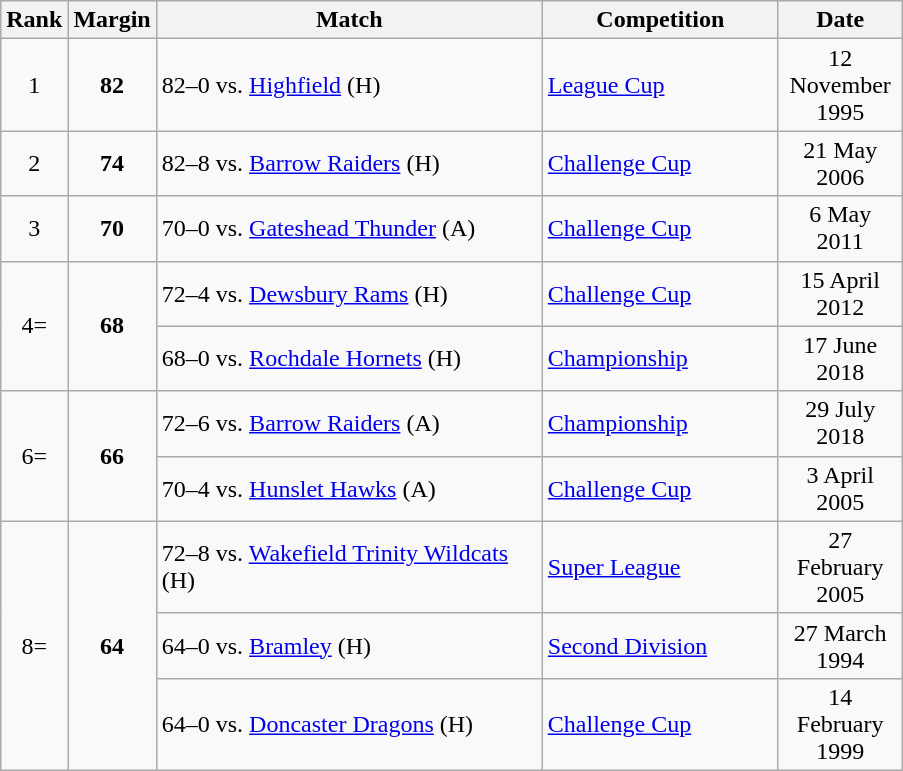<table class="wikitable sortable" style="text-align:center;">
<tr>
<th width="25">Rank</th>
<th width="25">Margin</th>
<th width="250">Match</th>
<th width="150">Competition</th>
<th width="75">Date</th>
</tr>
<tr>
<td>1</td>
<td><strong>82</strong></td>
<td align=left>82–0 vs.  <a href='#'>Highfield</a> (H)</td>
<td align=left><a href='#'>League Cup</a></td>
<td>12 November 1995</td>
</tr>
<tr>
<td>2</td>
<td><strong>74</strong></td>
<td align=left>82–8 vs.  <a href='#'>Barrow Raiders</a> (H)</td>
<td align=left><a href='#'>Challenge Cup</a></td>
<td>21 May 2006</td>
</tr>
<tr>
<td>3</td>
<td><strong>70</strong></td>
<td align=left>70–0 vs.  <a href='#'>Gateshead Thunder</a> (A)</td>
<td align=left><a href='#'>Challenge Cup</a></td>
<td>6 May 2011</td>
</tr>
<tr>
<td rowspan=2>4=</td>
<td rowspan=2><strong>68</strong></td>
<td align=left>72–4 vs.  <a href='#'>Dewsbury Rams</a> (H)</td>
<td align=left><a href='#'>Challenge Cup</a></td>
<td>15 April 2012</td>
</tr>
<tr>
<td align=left>68–0 vs.  <a href='#'>Rochdale Hornets</a> (H)</td>
<td align=left><a href='#'>Championship</a></td>
<td>17 June 2018</td>
</tr>
<tr>
<td rowspan=2>6=</td>
<td rowspan=2><strong>66</strong></td>
<td align=left>72–6 vs.  <a href='#'>Barrow Raiders</a> (A)</td>
<td align=left><a href='#'>Championship</a></td>
<td>29 July 2018</td>
</tr>
<tr>
<td align=left>70–4 vs.  <a href='#'>Hunslet Hawks</a> (A)</td>
<td align=left><a href='#'>Challenge Cup</a></td>
<td>3 April 2005</td>
</tr>
<tr>
<td rowspan=3>8=</td>
<td rowspan=3><strong>64</strong></td>
<td align=left>72–8 vs.  <a href='#'>Wakefield Trinity Wildcats</a> (H)</td>
<td align=left><a href='#'>Super League</a></td>
<td>27 February 2005</td>
</tr>
<tr>
<td align=left>64–0 vs.  <a href='#'>Bramley</a> (H)</td>
<td align=left><a href='#'>Second Division</a></td>
<td>27 March 1994</td>
</tr>
<tr>
<td align=left>64–0 vs.  <a href='#'>Doncaster Dragons</a> (H)</td>
<td align=left><a href='#'>Challenge Cup</a></td>
<td>14 February 1999</td>
</tr>
</table>
